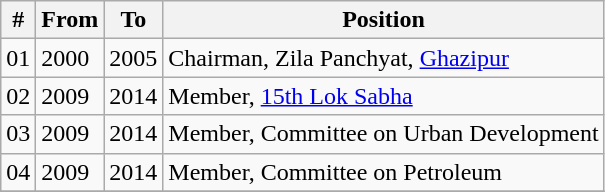<table class="wikitable sortable">
<tr>
<th>#</th>
<th>From</th>
<th>To</th>
<th>Position</th>
</tr>
<tr>
<td>01</td>
<td>2000</td>
<td>2005</td>
<td>Chairman, Zila Panchyat, <a href='#'>Ghazipur</a></td>
</tr>
<tr>
<td>02</td>
<td>2009</td>
<td>2014</td>
<td>Member, <a href='#'>15th Lok Sabha</a></td>
</tr>
<tr>
<td>03</td>
<td>2009</td>
<td>2014</td>
<td>Member, Committee on Urban Development</td>
</tr>
<tr>
<td>04</td>
<td>2009</td>
<td>2014</td>
<td>Member, Committee on Petroleum</td>
</tr>
<tr>
</tr>
</table>
